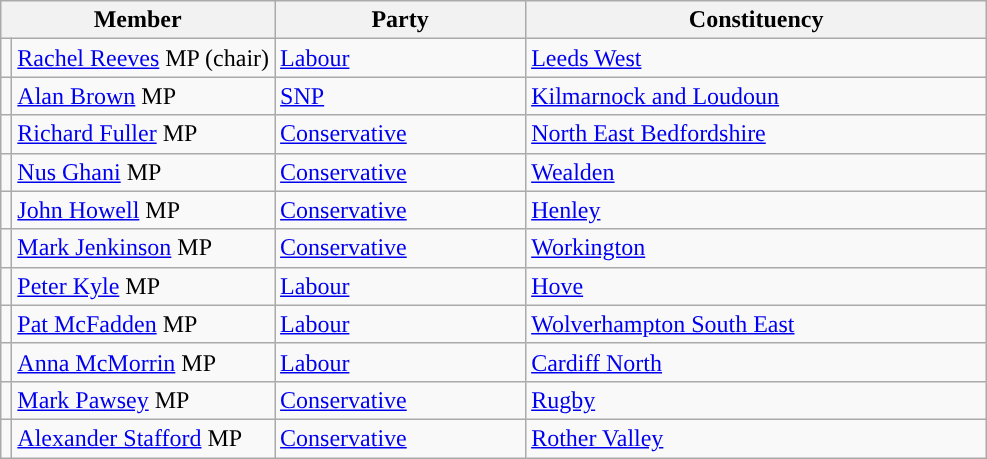<table class="wikitable">
<tr>
<th width="160px" colspan="2">Member</th>
<th width="160px">Party</th>
<th width="300px">Constituency</th>
</tr>
<tr>
<td style="color:inherit;background:"></td>
<td><a href='#'>Rachel Reeves</a> MP (chair)</td>
<td><a href='#'>Labour</a></td>
<td><a href='#'>Leeds West</a></td>
</tr>
<tr>
<td style="color:inherit;background:"></td>
<td><a href='#'>Alan Brown</a> MP</td>
<td><a href='#'>SNP</a></td>
<td><a href='#'>Kilmarnock and Loudoun</a></td>
</tr>
<tr>
<td style="color:inherit;background:"></td>
<td><a href='#'>Richard Fuller</a> MP</td>
<td><a href='#'>Conservative</a></td>
<td><a href='#'>North East Bedfordshire</a></td>
</tr>
<tr>
<td style="color:inherit;background:"></td>
<td><a href='#'>Nus Ghani</a> MP</td>
<td><a href='#'>Conservative</a></td>
<td><a href='#'>Wealden</a></td>
</tr>
<tr>
<td style="color:inherit;background:"></td>
<td><a href='#'>John Howell</a> MP</td>
<td><a href='#'>Conservative</a></td>
<td><a href='#'>Henley</a></td>
</tr>
<tr>
<td style="color:inherit;background:"></td>
<td><a href='#'>Mark Jenkinson</a> MP</td>
<td><a href='#'>Conservative</a></td>
<td><a href='#'>Workington</a></td>
</tr>
<tr>
<td style="color:inherit;background:"></td>
<td><a href='#'>Peter Kyle</a> MP</td>
<td><a href='#'>Labour</a></td>
<td><a href='#'>Hove</a></td>
</tr>
<tr>
<td style="color:inherit;background:"></td>
<td><a href='#'>Pat McFadden</a> MP</td>
<td><a href='#'>Labour</a></td>
<td><a href='#'>Wolverhampton South East</a></td>
</tr>
<tr>
<td style="color:inherit;background:"></td>
<td><a href='#'>Anna McMorrin</a> MP</td>
<td><a href='#'>Labour</a></td>
<td><a href='#'>Cardiff North</a></td>
</tr>
<tr>
<td style="color:inherit;background:"></td>
<td><a href='#'>Mark Pawsey</a> MP</td>
<td><a href='#'>Conservative</a></td>
<td><a href='#'>Rugby</a></td>
</tr>
<tr>
<td style="color:inherit;background:"></td>
<td><a href='#'>Alexander Stafford</a> MP</td>
<td><a href='#'>Conservative</a></td>
<td><a href='#'>Rother Valley</a></td>
</tr>
</table>
